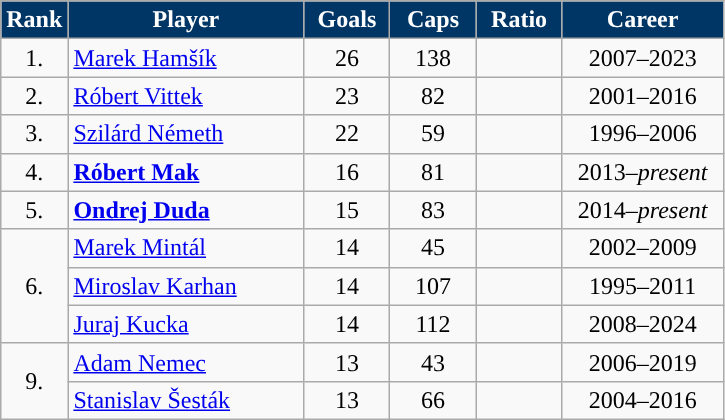<table class="wikitable sortable" style="text-align: center;">
<tr>
<th width="30" style="background:#003665; color:white; ">Rank</th>
<th width="150" style="background:#003665; color:white; ">Player</th>
<th width="50" style="background:#003665; color:white; ">Goals</th>
<th width="50" style="background:#003665; color:white; ">Caps</th>
<th width="50" style="background:#003665; color:white; ">Ratio</th>
<th width="100" style="background:#003665; color:white; ">Career</th>
</tr>
<tr>
<td>1.</td>
<td align=left><a href='#'>Marek Hamšík</a></td>
<td>26</td>
<td>138</td>
<td></td>
<td>2007–2023</td>
</tr>
<tr>
<td>2.</td>
<td align=left><a href='#'>Róbert Vittek</a></td>
<td>23</td>
<td>82</td>
<td></td>
<td>2001–2016</td>
</tr>
<tr>
<td>3.</td>
<td align=left><a href='#'>Szilárd Németh</a></td>
<td>22</td>
<td>59</td>
<td></td>
<td>1996–2006</td>
</tr>
<tr>
<td>4.</td>
<td align=left><strong><a href='#'>Róbert Mak</a></strong></td>
<td>16</td>
<td>81</td>
<td></td>
<td>2013–<em>present</em></td>
</tr>
<tr>
<td>5.</td>
<td align=left><strong><a href='#'>Ondrej Duda</a></strong></td>
<td>15</td>
<td>83</td>
<td></td>
<td>2014–<em>present</em></td>
</tr>
<tr>
<td rowspan=3>6.</td>
<td align=left><a href='#'>Marek Mintál</a></td>
<td>14</td>
<td>45</td>
<td></td>
<td>2002–2009</td>
</tr>
<tr>
<td align=left><a href='#'>Miroslav Karhan</a></td>
<td>14</td>
<td>107</td>
<td></td>
<td>1995–2011</td>
</tr>
<tr>
<td align=left><a href='#'>Juraj Kucka</a></td>
<td>14</td>
<td>112</td>
<td></td>
<td>2008–2024</td>
</tr>
<tr>
<td rowspan=2>9.</td>
<td align=left><a href='#'>Adam Nemec</a></td>
<td>13</td>
<td>43</td>
<td></td>
<td>2006–2019</td>
</tr>
<tr>
<td align=left><a href='#'>Stanislav Šesták</a></td>
<td>13</td>
<td>66</td>
<td></td>
<td>2004–2016</td>
</tr>
</table>
